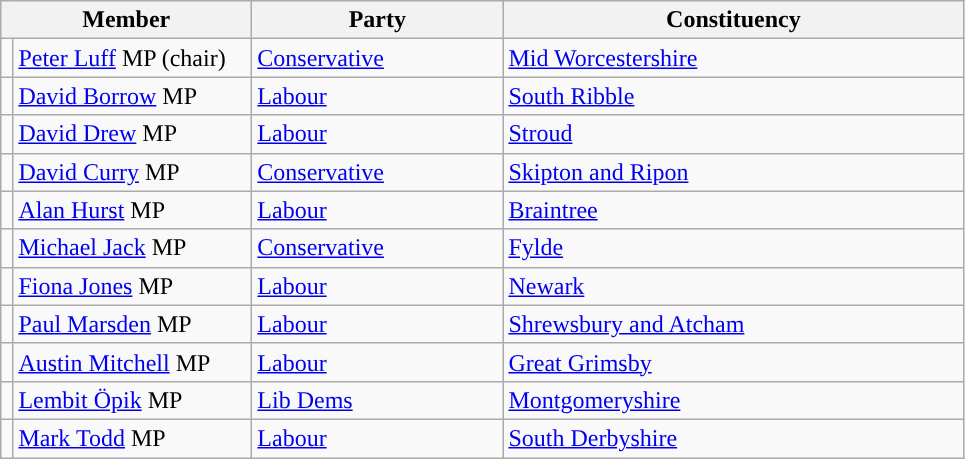<table class="wikitable">
<tr>
<th colspan="2" width="160px">Member</th>
<th width="160px">Party</th>
<th width="300px">Constituency</th>
</tr>
<tr>
<td style="color:inherit;background:"></td>
<td><a href='#'>Peter Luff</a> MP (chair)</td>
<td><a href='#'>Conservative</a></td>
<td><a href='#'>Mid Worcestershire</a></td>
</tr>
<tr>
<td style="color:inherit;background:"></td>
<td><a href='#'>David Borrow</a> MP</td>
<td><a href='#'>Labour</a></td>
<td><a href='#'>South Ribble</a></td>
</tr>
<tr>
<td style="color:inherit;background:"></td>
<td><a href='#'>David Drew</a> MP</td>
<td><a href='#'>Labour</a></td>
<td><a href='#'>Stroud</a></td>
</tr>
<tr>
<td style="color:inherit;background:"></td>
<td><a href='#'>David Curry</a> MP</td>
<td><a href='#'>Conservative</a></td>
<td><a href='#'>Skipton and Ripon</a></td>
</tr>
<tr>
<td style="color:inherit;background:"></td>
<td><a href='#'>Alan Hurst</a> MP</td>
<td><a href='#'>Labour</a></td>
<td><a href='#'>Braintree</a></td>
</tr>
<tr>
<td style="color:inherit;background:"></td>
<td><a href='#'>Michael Jack</a> MP</td>
<td><a href='#'>Conservative</a></td>
<td><a href='#'>Fylde</a></td>
</tr>
<tr>
<td style="color:inherit;background:"></td>
<td><a href='#'>Fiona Jones</a> MP</td>
<td><a href='#'>Labour</a></td>
<td><a href='#'>Newark</a></td>
</tr>
<tr>
<td style="color:inherit;background:"></td>
<td><a href='#'>Paul Marsden</a> MP</td>
<td><a href='#'>Labour</a></td>
<td><a href='#'>Shrewsbury and Atcham</a></td>
</tr>
<tr>
<td style="color:inherit;background:"></td>
<td><a href='#'>Austin Mitchell</a> MP</td>
<td><a href='#'>Labour</a></td>
<td><a href='#'>Great Grimsby</a></td>
</tr>
<tr>
<td style="color:inherit;background:"></td>
<td><a href='#'>Lembit Öpik</a> MP</td>
<td><a href='#'>Lib Dems</a></td>
<td><a href='#'>Montgomeryshire</a></td>
</tr>
<tr>
<td style="color:inherit;background:"></td>
<td><a href='#'>Mark Todd</a> MP</td>
<td><a href='#'>Labour</a></td>
<td><a href='#'>South Derbyshire</a></td>
</tr>
</table>
